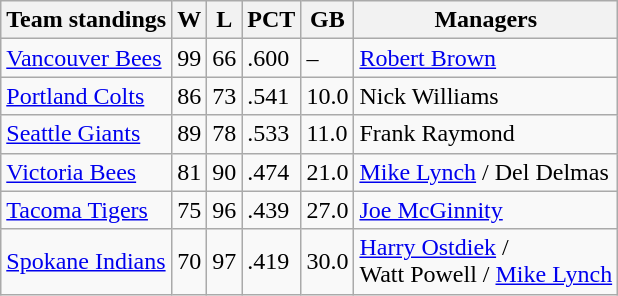<table class="wikitable">
<tr>
<th>Team standings</th>
<th>W</th>
<th>L</th>
<th>PCT</th>
<th>GB</th>
<th>Managers</th>
</tr>
<tr>
<td><a href='#'>Vancouver Bees</a></td>
<td>99</td>
<td>66</td>
<td>.600</td>
<td>–</td>
<td><a href='#'>Robert Brown</a></td>
</tr>
<tr>
<td><a href='#'>Portland Colts</a></td>
<td>86</td>
<td>73</td>
<td>.541</td>
<td>10.0</td>
<td>Nick Williams</td>
</tr>
<tr>
<td><a href='#'>Seattle Giants</a></td>
<td>89</td>
<td>78</td>
<td>.533</td>
<td>11.0</td>
<td>Frank Raymond</td>
</tr>
<tr>
<td><a href='#'>Victoria Bees</a></td>
<td>81</td>
<td>90</td>
<td>.474</td>
<td>21.0</td>
<td><a href='#'>Mike Lynch</a> / Del Delmas</td>
</tr>
<tr>
<td><a href='#'>Tacoma Tigers</a></td>
<td>75</td>
<td>96</td>
<td>.439</td>
<td>27.0</td>
<td><a href='#'>Joe McGinnity</a></td>
</tr>
<tr>
<td><a href='#'>Spokane Indians</a></td>
<td>70</td>
<td>97</td>
<td>.419</td>
<td>30.0</td>
<td><a href='#'>Harry Ostdiek</a> /<br> Watt Powell / <a href='#'>Mike Lynch</a></td>
</tr>
</table>
